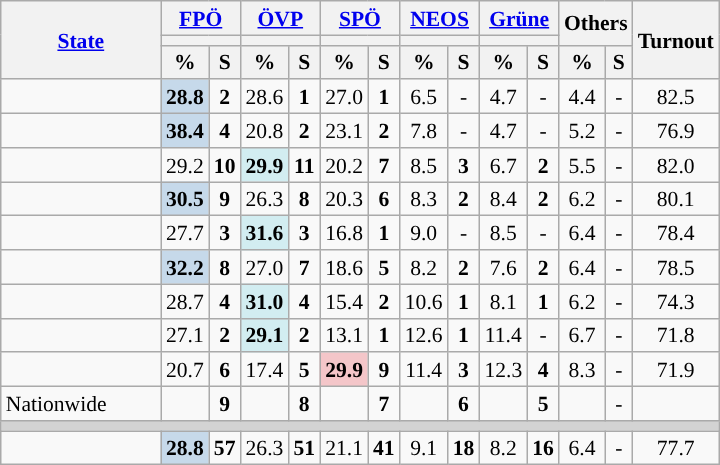<table class="wikitable sortable" style="text-align:center;font-size:90%;line-height:16px">
<tr>
<th style="width:100px;" rowspan="3"><a href='#'>State</a></th>
<th colspan="2" style="width:40px;" class="unsortable"><a href='#'>FPÖ</a></th>
<th colspan="2" style="width:40px;" class="unsortable"><a href='#'>ÖVP</a></th>
<th colspan="2" style="width:40px;" class="unsortable"><a href='#'>SPÖ</a></th>
<th colspan="2" style="width:40px;" class="unsortable"><a href='#'>NEOS</a></th>
<th colspan="2" style="width:40px;" class="unsortable"><a href='#'>Grüne</a></th>
<th colspan="2" rowspan="2" style="width:40px;">Others</th>
<th rowspan="3" style="width:40px;">Turnout</th>
</tr>
<tr>
<th colspan="2" style="background:"></th>
<th colspan="2" style="background:"></th>
<th colspan="2" style="background:"></th>
<th colspan="2" style="background:"></th>
<th colspan="2" style="background:"></th>
</tr>
<tr>
<th>%</th>
<th>S</th>
<th>%</th>
<th>S</th>
<th>%</th>
<th>S</th>
<th>%</th>
<th>S</th>
<th>%</th>
<th>S</th>
<th>%</th>
<th>S</th>
</tr>
<tr>
<td align="left"></td>
<td bgcolor=#C6D9EA><strong>28.8</strong></td>
<td><strong>2</strong></td>
<td>28.6</td>
<td><strong>1</strong></td>
<td>27.0</td>
<td><strong>1</strong></td>
<td>6.5</td>
<td>-</td>
<td>4.7</td>
<td>-</td>
<td>4.4</td>
<td>-</td>
<td>82.5</td>
</tr>
<tr>
<td align="left"></td>
<td bgcolor=#C6D9EA><strong>38.4</strong></td>
<td><strong>4</strong></td>
<td>20.8</td>
<td><strong>2</strong></td>
<td>23.1</td>
<td><strong>2</strong></td>
<td>7.8</td>
<td>-</td>
<td>4.7</td>
<td>-</td>
<td>5.2</td>
<td>-</td>
<td>76.9</td>
</tr>
<tr>
<td align="left"></td>
<td>29.2</td>
<td><strong>10</strong></td>
<td bgcolor=#D2EDF1><strong>29.9</strong></td>
<td><strong>11</strong></td>
<td>20.2</td>
<td><strong>7</strong></td>
<td>8.5</td>
<td><strong>3</strong></td>
<td>6.7</td>
<td><strong>2</strong></td>
<td>5.5</td>
<td>-</td>
<td>82.0</td>
</tr>
<tr>
<td align="left"></td>
<td bgcolor=#C6D9EA><strong>30.5</strong></td>
<td><strong>9</strong></td>
<td>26.3</td>
<td><strong>8</strong></td>
<td>20.3</td>
<td><strong>6</strong></td>
<td>8.3</td>
<td><strong>2</strong></td>
<td>8.4</td>
<td><strong>2</strong></td>
<td>6.2</td>
<td>-</td>
<td>80.1</td>
</tr>
<tr>
<td align="left"></td>
<td>27.7</td>
<td><strong>3</strong></td>
<td bgcolor=#D2EDF1><strong>31.6</strong></td>
<td><strong>3</strong></td>
<td>16.8</td>
<td><strong>1</strong></td>
<td>9.0</td>
<td>-</td>
<td>8.5</td>
<td>-</td>
<td>6.4</td>
<td>-</td>
<td>78.4</td>
</tr>
<tr>
<td align="left"></td>
<td bgcolor=#C6D9EA><strong>32.2</strong></td>
<td><strong>8</strong></td>
<td>27.0</td>
<td><strong>7</strong></td>
<td>18.6</td>
<td><strong>5</strong></td>
<td>8.2</td>
<td><strong>2</strong></td>
<td>7.6</td>
<td><strong>2</strong></td>
<td>6.4</td>
<td>-</td>
<td>78.5</td>
</tr>
<tr>
<td align="left"></td>
<td>28.7</td>
<td><strong>4</strong></td>
<td bgcolor=#D2EDF1><strong>31.0</strong></td>
<td><strong>4</strong></td>
<td>15.4</td>
<td><strong>2</strong></td>
<td>10.6</td>
<td><strong>1</strong></td>
<td>8.1</td>
<td><strong>1</strong></td>
<td>6.2</td>
<td>-</td>
<td>74.3</td>
</tr>
<tr>
<td align="left"></td>
<td>27.1</td>
<td><strong>2</strong></td>
<td bgcolor=#D2EDF1><strong>29.1</strong></td>
<td><strong>2</strong></td>
<td>13.1</td>
<td><strong>1</strong></td>
<td>12.6</td>
<td><strong>1</strong></td>
<td>11.4</td>
<td>-</td>
<td>6.7</td>
<td>-</td>
<td>71.8</td>
</tr>
<tr>
<td align="left"></td>
<td>20.7</td>
<td><strong>6</strong></td>
<td>17.4</td>
<td><strong>5</strong></td>
<td bgcolor=#F4C6C9><strong>29.9</strong></td>
<td><strong>9</strong></td>
<td>11.4</td>
<td><strong>3</strong></td>
<td>12.3</td>
<td><strong>4</strong></td>
<td>8.3</td>
<td>-</td>
<td>71.9</td>
</tr>
<tr>
<td align="left">Nationwide</td>
<td></td>
<td><strong>9</strong></td>
<td></td>
<td><strong>8</strong></td>
<td></td>
<td><strong>7</strong></td>
<td></td>
<td><strong>6</strong></td>
<td></td>
<td><strong>5</strong></td>
<td></td>
<td>-</td>
<td></td>
</tr>
<tr>
<td colspan="14" bgcolor="lightgrey"></td>
</tr>
<tr>
<td align="left"></td>
<td bgcolor=#C6D9EA><strong>28.8</strong></td>
<td><strong>57</strong></td>
<td>26.3</td>
<td><strong>51</strong></td>
<td>21.1</td>
<td><strong>41</strong></td>
<td>9.1</td>
<td><strong>18</strong></td>
<td>8.2</td>
<td><strong>16</strong></td>
<td>6.4</td>
<td>-</td>
<td>77.7</td>
</tr>
</table>
